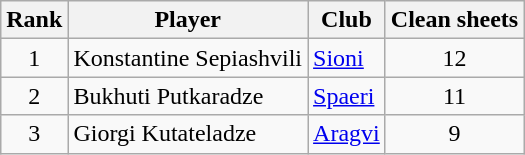<table class="wikitable" style="text-align:center">
<tr>
<th>Rank</th>
<th>Player</th>
<th>Club</th>
<th>Clean sheets</th>
</tr>
<tr>
<td>1</td>
<td align="left"> Konstantine Sepiashvili</td>
<td align="left"><a href='#'>Sioni</a></td>
<td>12</td>
</tr>
<tr>
<td>2</td>
<td align="left"> Bukhuti Putkaradze</td>
<td align="left"><a href='#'>Spaeri</a></td>
<td>11</td>
</tr>
<tr>
<td>3</td>
<td align="left"> Giorgi Kutateladze</td>
<td align="left"><a href='#'>Aragvi</a></td>
<td>9</td>
</tr>
</table>
